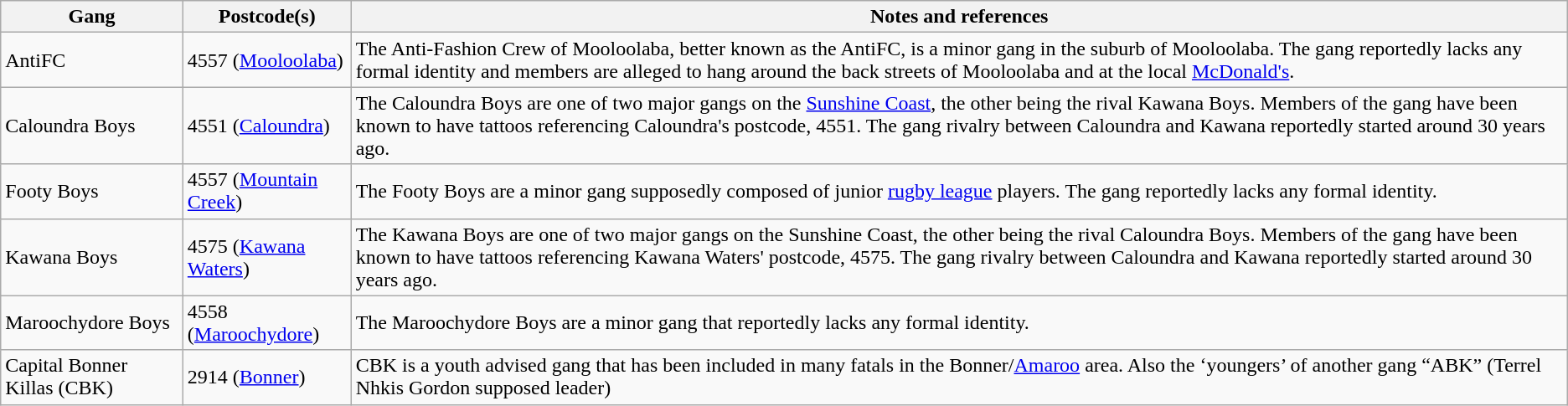<table class="wikitable sortable">
<tr>
<th>Gang</th>
<th>Postcode(s)</th>
<th>Notes and references</th>
</tr>
<tr>
<td>AntiFC</td>
<td>4557 (<a href='#'>Mooloolaba</a>)</td>
<td>The Anti-Fashion Crew of Mooloolaba, better known as the AntiFC, is a minor gang in the suburb of Mooloolaba. The gang reportedly lacks any formal identity and members are alleged to hang around the back streets of Mooloolaba and at the local <a href='#'>McDonald's</a>.</td>
</tr>
<tr>
<td>Caloundra Boys</td>
<td>4551 (<a href='#'>Caloundra</a>)</td>
<td>The Caloundra Boys are one of two major gangs on the <a href='#'>Sunshine Coast</a>, the other being the rival Kawana Boys. Members of the gang have been known to have tattoos referencing Caloundra's postcode, 4551. The gang rivalry between Caloundra and Kawana reportedly started around 30 years ago.</td>
</tr>
<tr>
<td>Footy Boys</td>
<td>4557 (<a href='#'>Mountain Creek</a>)</td>
<td>The Footy Boys are a minor gang supposedly composed of junior <a href='#'>rugby league</a> players. The gang reportedly lacks any formal identity.</td>
</tr>
<tr>
<td>Kawana Boys</td>
<td>4575 (<a href='#'>Kawana Waters</a>)</td>
<td>The Kawana Boys are one of two major gangs on the Sunshine Coast, the other being the rival Caloundra Boys. Members of the gang have been known to have tattoos referencing Kawana Waters' postcode, 4575. The gang rivalry between Caloundra and Kawana reportedly started around 30 years ago.</td>
</tr>
<tr>
<td>Maroochydore Boys</td>
<td>4558 (<a href='#'>Maroochydore</a>)</td>
<td>The Maroochydore Boys are a minor gang that reportedly lacks any formal identity.</td>
</tr>
<tr>
<td>Capital Bonner Killas (CBK)</td>
<td>2914 (<a href='#'>Bonner</a>)</td>
<td>CBK is a youth advised gang that has been included in many fatals in the Bonner/<a href='#'>Amaroo</a> area. Also the ‘youngers’ of another gang “ABK” (Terrel Nhkis Gordon supposed leader)</td>
</tr>
</table>
